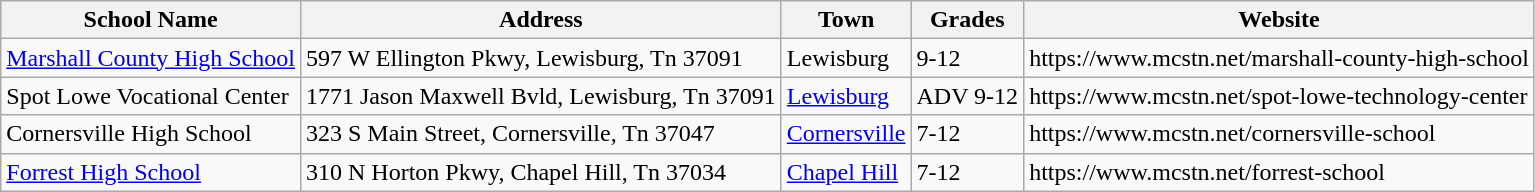<table class="wikitable">
<tr>
<th>School Name</th>
<th>Address</th>
<th>Town</th>
<th>Grades</th>
<th>Website</th>
</tr>
<tr>
<td><a href='#'>Marshall County High School</a></td>
<td>597 W Ellington Pkwy, Lewisburg, Tn 37091</td>
<td>Lewisburg</td>
<td>9-12</td>
<td>https://www.mcstn.net/marshall-county-high-school</td>
</tr>
<tr>
<td>Spot Lowe Vocational Center</td>
<td>1771 Jason Maxwell Bvld, Lewisburg, Tn 37091</td>
<td><a href='#'>Lewisburg</a></td>
<td>ADV 9-12</td>
<td>https://www.mcstn.net/spot-lowe-technology-center</td>
</tr>
<tr>
<td>Cornersville High School</td>
<td>323 S Main Street, Cornersville, Tn 37047</td>
<td><a href='#'>Cornersville</a></td>
<td>7-12</td>
<td>https://www.mcstn.net/cornersville-school</td>
</tr>
<tr>
<td><a href='#'>Forrest High School</a></td>
<td>310 N Horton Pkwy, Chapel Hill, Tn 37034</td>
<td><a href='#'>Chapel Hill</a></td>
<td>7-12</td>
<td>https://www.mcstn.net/forrest-school</td>
</tr>
</table>
